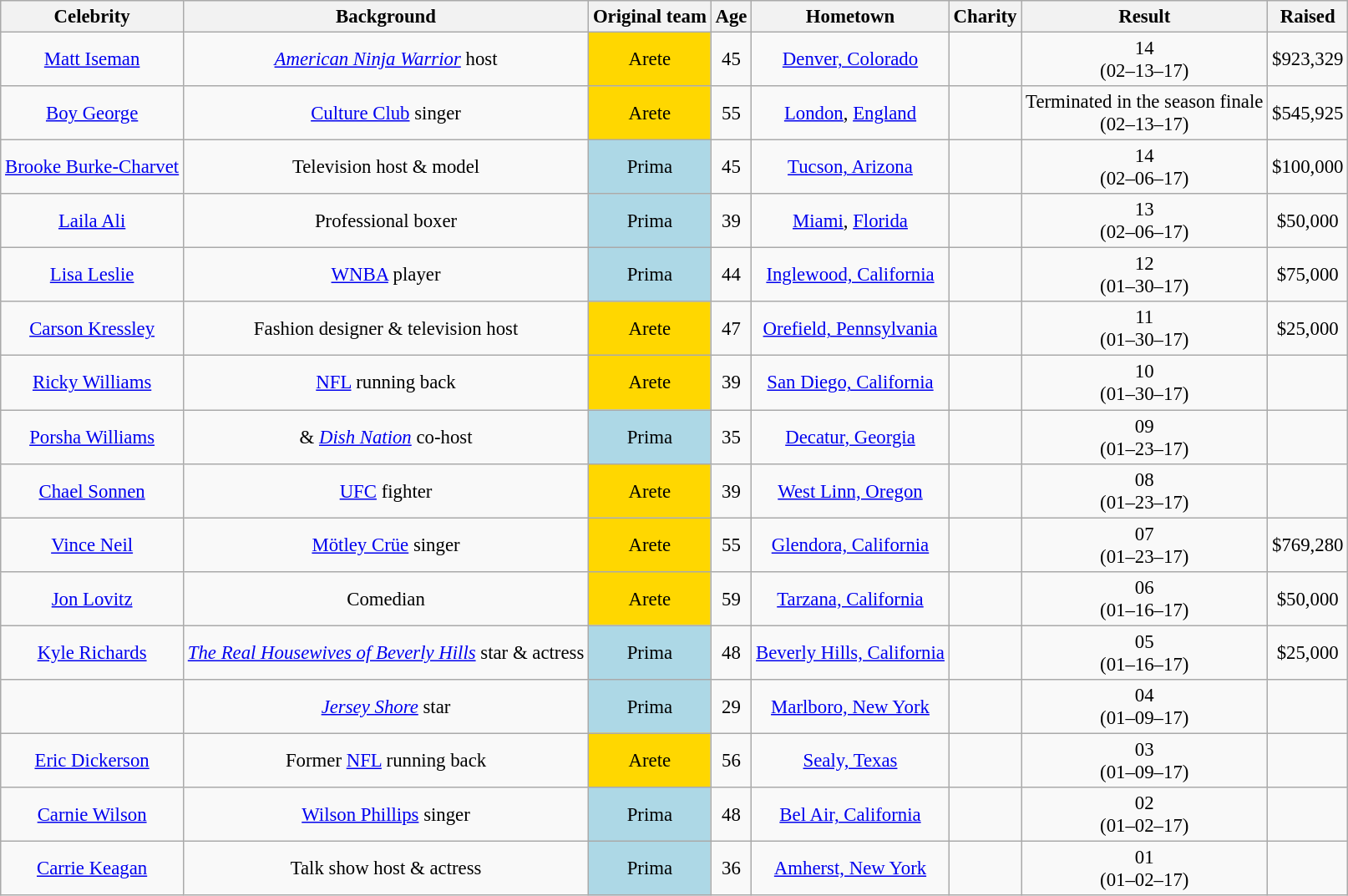<table class= "wikitable sortable" align=center border="2" cellpadding="3" cellspacing="0" style="text-align: center; font-size:95%">
<tr>
<th>Celebrity</th>
<th>Background</th>
<th>Original team</th>
<th>Age</th>
<th>Hometown</th>
<th>Charity</th>
<th>Result</th>
<th>Raised</th>
</tr>
<tr>
<td><a href='#'>Matt Iseman</a></td>
<td><em><a href='#'>American Ninja Warrior</a></em> host</td>
<td style="text-align:center; background:gold;">Arete</td>
<td style="text-align:center;">45</td>
<td style="text-align:center;"><a href='#'>Denver, Colorado</a></td>
<td style="text-align:center;"></td>
<td><span>14</span> <br>(02–13–17)</td>
<td>$923,329</td>
</tr>
<tr>
<td><a href='#'>Boy George</a></td>
<td><a href='#'>Culture Club</a> singer</td>
<td style="text-align:center; background:gold;">Arete</td>
<td style="text-align:center;">55</td>
<td style="text-align:center;"><a href='#'>London</a>, <a href='#'>England</a></td>
<td style="text-align:center;"></td>
<td>Terminated in the season finale<br>(02–13–17)</td>
<td>$545,925</td>
</tr>
<tr>
<td><a href='#'>Brooke Burke-Charvet</a></td>
<td>Television host & model</td>
<td style="text-align:center; background:lightblue;">Prima</td>
<td style="text-align:center;">45</td>
<td style="text-align:center;"><a href='#'>Tucson, Arizona</a></td>
<td style="text-align:center;"></td>
<td><span>14</span> <br>(02–06–17)</td>
<td>$100,000</td>
</tr>
<tr>
<td><a href='#'>Laila Ali</a></td>
<td>Professional boxer</td>
<td style="text-align:center; background:lightblue;">Prima</td>
<td style="text-align:center;">39</td>
<td style="text-align:center;"><a href='#'>Miami</a>, <a href='#'>Florida</a></td>
<td style="text-align:center;"></td>
<td><span>13</span> <br>(02–06–17)</td>
<td>$50,000</td>
</tr>
<tr>
<td><a href='#'>Lisa Leslie</a></td>
<td><a href='#'>WNBA</a> player</td>
<td style="text-align:center; background:lightblue;">Prima</td>
<td style="text-align:center;">44</td>
<td style="text-align:center;"><a href='#'>Inglewood, California</a></td>
<td style="text-align:center;"></td>
<td><span>12</span> <br>(01–30–17)</td>
<td>$75,000</td>
</tr>
<tr>
<td><a href='#'>Carson Kressley</a></td>
<td>Fashion designer & television host</td>
<td style="text-align:center; background:gold;">Arete</td>
<td style="text-align:center;">47</td>
<td style="text-align:center;"><a href='#'>Orefield, Pennsylvania</a></td>
<td style="text-align:center;"></td>
<td><span>11</span> <br>(01–30–17)</td>
<td>$25,000</td>
</tr>
<tr>
<td><a href='#'>Ricky Williams</a></td>
<td><a href='#'>NFL</a> running back</td>
<td style="text-align:center; background:gold;">Arete</td>
<td style="text-align:center;">39</td>
<td style="text-align:center;"><a href='#'>San Diego, California</a></td>
<td style="text-align:center;"></td>
<td><span>10</span> <br>(01–30–17)</td>
<td></td>
</tr>
<tr>
<td><a href='#'>Porsha Williams</a></td>
<td> & <em><a href='#'>Dish Nation</a></em> co-host</td>
<td style="text-align:center; background:lightblue;">Prima</td>
<td style="text-align:center;">35</td>
<td style="text-align:center;"><a href='#'>Decatur, Georgia</a></td>
<td style="text-align:center;"></td>
<td><span>09</span> <br>(01–23–17)</td>
<td></td>
</tr>
<tr>
<td><a href='#'>Chael Sonnen</a></td>
<td><a href='#'>UFC</a> fighter</td>
<td style="text-align:center; background:gold;">Arete</td>
<td style="text-align:center;">39</td>
<td style="text-align:center;"><a href='#'>West Linn, Oregon</a></td>
<td style="text-align:center;"></td>
<td><span>08</span> <br>(01–23–17)</td>
<td></td>
</tr>
<tr>
<td><a href='#'>Vince Neil</a></td>
<td><a href='#'>Mötley Crüe</a> singer</td>
<td style="text-align:center; background:gold;">Arete</td>
<td style="text-align:center;">55</td>
<td style="text-align:center;"><a href='#'>Glendora, California</a></td>
<td style="text-align:center;"></td>
<td><span>07</span> <br>(01–23–17)</td>
<td>$769,280</td>
</tr>
<tr>
<td><a href='#'>Jon Lovitz</a></td>
<td>Comedian</td>
<td style="text-align:center; background:gold;">Arete</td>
<td style="text-align:center;">59</td>
<td style="text-align:center;"><a href='#'>Tarzana, California</a></td>
<td style="text-align:center;"></td>
<td><span>06</span> <br>(01–16–17)</td>
<td>$50,000</td>
</tr>
<tr>
<td><a href='#'>Kyle Richards</a></td>
<td><em><a href='#'>The Real Housewives of Beverly Hills</a></em> star & actress</td>
<td style="text-align:center; background:lightblue;">Prima</td>
<td style=text-align:center;>48</td>
<td style=text-align:center;><a href='#'>Beverly Hills, California</a></td>
<td style=text-align:center;"></td>
<td><span>05</span> <br>(01–16–17)</td>
<td>$25,000</td>
</tr>
<tr>
<td></td>
<td><em><a href='#'>Jersey Shore</a></em> star</td>
<td style="text-align:center; background:lightblue;">Prima</td>
<td style="text-align:center;">29</td>
<td style="text-align:center;"><a href='#'>Marlboro, New York</a></td>
<td style="text-align:center;"></td>
<td><span>04</span> <br>(01–09–17)</td>
<td></td>
</tr>
<tr>
<td><a href='#'>Eric Dickerson</a></td>
<td>Former <a href='#'>NFL</a> running back</td>
<td style="text-align:center; background:gold;">Arete</td>
<td style="text-align:center;">56</td>
<td style="text-align:center;"><a href='#'>Sealy, Texas</a></td>
<td style="text-align:center;"></td>
<td><span>03</span> <br>(01–09–17)</td>
<td></td>
</tr>
<tr>
<td><a href='#'>Carnie Wilson</a></td>
<td><a href='#'>Wilson Phillips</a> singer</td>
<td style="text-align:center; background:lightblue;">Prima</td>
<td style="text-align:center;">48</td>
<td style="text-align:center;"><a href='#'>Bel Air, California</a></td>
<td style="text-align:center;"></td>
<td><span>02</span> <br>(01–02–17)</td>
<td></td>
</tr>
<tr>
<td><a href='#'>Carrie Keagan</a></td>
<td>Talk show host & actress</td>
<td style="text-align:center; background:lightblue;">Prima</td>
<td style="text-align:center;">36</td>
<td style="text-align:center;"><a href='#'>Amherst, New York</a></td>
<td style="text-align:center;"></td>
<td><span>01</span> <br>(01–02–17)</td>
<td></td>
</tr>
</table>
